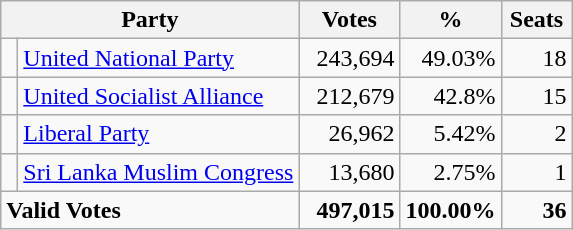<table class="wikitable" border="1" style="text-align:right;">
<tr>
<th align=left colspan=2>Party</th>
<th align=center width="60">Votes</th>
<th align=center width="60">%</th>
<th align=center width="40">Seats</th>
</tr>
<tr>
<td bgcolor=> </td>
<td align=left><a href='#'>United National Party</a></td>
<td>243,694</td>
<td>49.03%</td>
<td>18</td>
</tr>
<tr>
<td bgcolor=> </td>
<td align=left><a href='#'>United Socialist Alliance</a></td>
<td>212,679</td>
<td>42.8%</td>
<td>15</td>
</tr>
<tr>
<td bgcolor=> </td>
<td align=left><a href='#'>Liberal Party</a></td>
<td>26,962</td>
<td>5.42%</td>
<td>2</td>
</tr>
<tr>
<td bgcolor=> </td>
<td align=left><a href='#'>Sri Lanka Muslim Congress</a></td>
<td>13,680</td>
<td>2.75%</td>
<td>1</td>
</tr>
<tr>
<td align=left colspan=2><strong>Valid Votes</strong></td>
<td><strong>497,015</strong></td>
<td><strong>100.00%</strong></td>
<td><strong>36</strong></td>
</tr>
</table>
